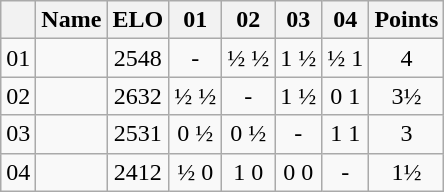<table class="wikitable" style="text-align:center;">
<tr>
<th></th>
<th>Name</th>
<th>ELO</th>
<th>01</th>
<th>02</th>
<th>03</th>
<th>04</th>
<th>Points</th>
</tr>
<tr>
<td>01</td>
<td style="text-align:left;" data-sort-value="Pichot"></td>
<td>2548</td>
<td>-</td>
<td>½ ½</td>
<td>1 ½</td>
<td>½ 1</td>
<td>4</td>
</tr>
<tr>
<td>02</td>
<td style="text-align:left;" data-sort-value="Grandelius"></td>
<td>2632</td>
<td>½ ½</td>
<td>-</td>
<td>1 ½</td>
<td>0 1</td>
<td>3½</td>
</tr>
<tr>
<td>03</td>
<td style="text-align:left;" data-sort-value="Tari"></td>
<td>2531</td>
<td>0 ½</td>
<td>0 ½</td>
<td>-</td>
<td>1 1</td>
<td>3</td>
</tr>
<tr>
<td>04</td>
<td style="text-align:left;" data-sort-value="Warmerdam"></td>
<td>2412</td>
<td>½ 0</td>
<td>1 0</td>
<td>0 0</td>
<td>-</td>
<td>1½</td>
</tr>
</table>
